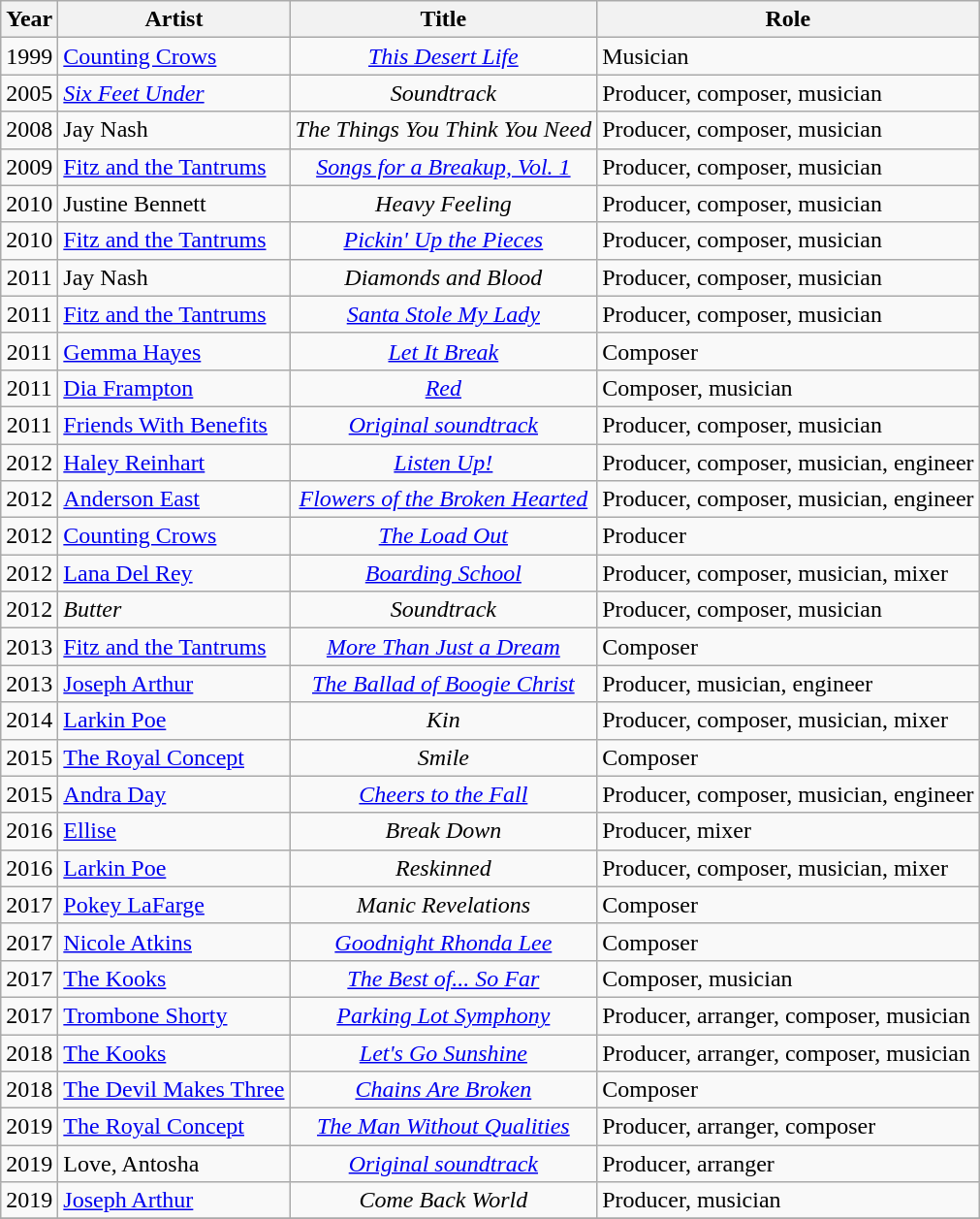<table class="wikitable">
<tr>
<th>Year</th>
<th>Artist</th>
<th>Title</th>
<th>Role</th>
</tr>
<tr>
<td style="text-align:center;">1999</td>
<td align="left"><a href='#'>Counting Crows</a></td>
<td style="text-align:center;"><em><a href='#'>This Desert Life</a></em></td>
<td>Musician</td>
</tr>
<tr>
<td style="text-align:center;">2005</td>
<td align="left"><em><a href='#'>Six Feet Under</a></em></td>
<td style="text-align:center;"><em>Soundtrack</em></td>
<td>Producer, composer, musician</td>
</tr>
<tr>
<td style="text-align:center;">2008</td>
<td align="left">Jay Nash</td>
<td style="text-align:center;"><em>The Things You Think You Need</em></td>
<td>Producer, composer, musician</td>
</tr>
<tr>
<td style="text-align:center;">2009</td>
<td align="left"><a href='#'>Fitz and the Tantrums</a></td>
<td style="text-align:center;"><em><a href='#'>Songs for a Breakup, Vol. 1</a></em></td>
<td>Producer, composer, musician</td>
</tr>
<tr>
<td style="text-align:center;">2010</td>
<td align="left">Justine Bennett</td>
<td style="text-align:center;"><em>Heavy Feeling</em></td>
<td>Producer, composer, musician</td>
</tr>
<tr>
<td style="text-align:center;">2010</td>
<td align="left"><a href='#'>Fitz and the Tantrums</a></td>
<td style="text-align:center;"><em><a href='#'>Pickin' Up the Pieces</a></em></td>
<td>Producer, composer, musician</td>
</tr>
<tr>
<td style="text-align:center;">2011</td>
<td align="left">Jay Nash</td>
<td style="text-align:center;"><em>Diamonds and Blood</em></td>
<td>Producer, composer, musician</td>
</tr>
<tr>
<td style="text-align:center;">2011</td>
<td align="left"><a href='#'>Fitz and the Tantrums</a></td>
<td style="text-align:center;"><em><a href='#'>Santa Stole My Lady</a></em></td>
<td>Producer, composer, musician</td>
</tr>
<tr>
<td style="text-align:center;">2011</td>
<td align="left"><a href='#'>Gemma Hayes</a></td>
<td style="text-align:center;"><em><a href='#'>Let It Break</a></em></td>
<td>Composer</td>
</tr>
<tr>
<td style="text-align:center;">2011</td>
<td align="left"><a href='#'>Dia Frampton</a></td>
<td style="text-align:center;"><em><a href='#'>Red</a></em></td>
<td>Composer, musician</td>
</tr>
<tr>
<td style="text-align:center;">2011</td>
<td align="left"><a href='#'>Friends With Benefits</a></td>
<td style="text-align:center;"><em><a href='#'>Original soundtrack</a></em></td>
<td>Producer, composer, musician</td>
</tr>
<tr>
<td style="text-align:center;">2012</td>
<td align="left"><a href='#'>Haley Reinhart</a></td>
<td style="text-align:center;"><em><a href='#'>Listen Up!</a></em></td>
<td>Producer, composer, musician, engineer</td>
</tr>
<tr>
<td style="text-align:center;">2012</td>
<td align="left"><a href='#'>Anderson East</a></td>
<td style="text-align:center;"><em><a href='#'>Flowers of the Broken Hearted</a></em></td>
<td>Producer, composer, musician, engineer</td>
</tr>
<tr>
<td style="text-align:center;">2012</td>
<td align="left"><a href='#'>Counting Crows</a></td>
<td style="text-align:center;"><em><a href='#'>The Load Out</a></em></td>
<td>Producer</td>
</tr>
<tr>
<td style="text-align:center;">2012</td>
<td align="left"><a href='#'>Lana Del Rey</a></td>
<td style="text-align:center;"><em><a href='#'>Boarding School</a></em></td>
<td>Producer, composer, musician, mixer</td>
</tr>
<tr>
<td style="text-align:center;">2012</td>
<td align="left"><em>Butter</em></td>
<td style="text-align:center;"><em>Soundtrack</em></td>
<td>Producer, composer, musician</td>
</tr>
<tr>
<td style="text-align:center;">2013</td>
<td align="left"><a href='#'>Fitz and the Tantrums</a></td>
<td style="text-align:center;"><em><a href='#'>More Than Just a Dream</a></em></td>
<td>Composer</td>
</tr>
<tr>
<td style="text-align:center;">2013</td>
<td align="left"><a href='#'>Joseph Arthur</a></td>
<td style="text-align:center;"><em><a href='#'>The Ballad of Boogie Christ</a></em></td>
<td>Producer, musician, engineer</td>
</tr>
<tr>
<td style="text-align:center;">2014</td>
<td align="left"><a href='#'>Larkin Poe</a></td>
<td style="text-align:center;"><em>Kin</em></td>
<td>Producer, composer, musician, mixer</td>
</tr>
<tr>
<td style="text-align:center;">2015</td>
<td align="left"><a href='#'>The Royal Concept</a></td>
<td style="text-align:center;"><em>Smile</em></td>
<td>Composer</td>
</tr>
<tr>
<td style="text-align:center;">2015</td>
<td align="left"><a href='#'>Andra Day</a></td>
<td style="text-align:center;"><em><a href='#'>Cheers to the Fall</a></em></td>
<td>Producer, composer, musician, engineer</td>
</tr>
<tr>
<td style="text-align:center;">2016</td>
<td align="left"><a href='#'>Ellise</a></td>
<td style="text-align:center;"><em>Break Down</em></td>
<td>Producer, mixer</td>
</tr>
<tr>
<td style="text-align:center;">2016</td>
<td align="left"><a href='#'>Larkin Poe</a></td>
<td style="text-align:center;"><em>Reskinned</em></td>
<td>Producer, composer, musician, mixer</td>
</tr>
<tr>
<td style="text-align:center;">2017</td>
<td align="left"><a href='#'>Pokey LaFarge</a></td>
<td style="text-align:center;"><em>Manic Revelations</em></td>
<td>Composer</td>
</tr>
<tr>
<td style="text-align:center;">2017</td>
<td align="left"><a href='#'>Nicole Atkins</a></td>
<td style="text-align:center;"><em><a href='#'>Goodnight Rhonda Lee</a></em></td>
<td>Composer</td>
</tr>
<tr>
<td style="text-align:center;">2017</td>
<td align="left"><a href='#'>The Kooks</a></td>
<td style="text-align:center;"><em><a href='#'>The Best of... So Far</a></em></td>
<td>Composer, musician</td>
</tr>
<tr>
<td style="text-align:center;">2017</td>
<td align="left"><a href='#'>Trombone Shorty</a></td>
<td style="text-align:center;"><em><a href='#'>Parking Lot Symphony</a></em></td>
<td>Producer, arranger, composer, musician</td>
</tr>
<tr>
<td style="text-align:center;">2018</td>
<td align="left"><a href='#'>The Kooks</a></td>
<td style="text-align:center;"><em><a href='#'>Let's Go Sunshine</a></em></td>
<td>Producer, arranger, composer, musician</td>
</tr>
<tr>
<td style="text-align:center;">2018</td>
<td align="left"><a href='#'>The Devil Makes Three</a></td>
<td style="text-align:center;"><em><a href='#'>Chains Are Broken</a></em></td>
<td>Composer</td>
</tr>
<tr>
<td style="text-align:center;">2019</td>
<td align="left"><a href='#'>The Royal Concept</a></td>
<td style="text-align:center;"><em><a href='#'>The Man Without Qualities</a></em></td>
<td>Producer, arranger, composer</td>
</tr>
<tr>
<td style="text-align:center;">2019</td>
<td align="left">Love, Antosha</td>
<td style="text-align:center;"><em><a href='#'>Original soundtrack</a></em></td>
<td>Producer, arranger</td>
</tr>
<tr>
<td style="text-align:center;">2019</td>
<td align="left"><a href='#'>Joseph Arthur</a></td>
<td style="text-align:center;"><em>Come Back World</em></td>
<td>Producer, musician</td>
</tr>
<tr>
</tr>
</table>
